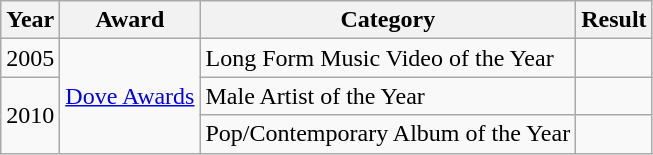<table class="wikitable">
<tr>
<th>Year</th>
<th>Award</th>
<th>Category</th>
<th>Result</th>
</tr>
<tr>
<td>2005</td>
<td rowspan="3"><a href='#'>Dove Awards</a></td>
<td>Long Form Music Video of the Year</td>
<td></td>
</tr>
<tr>
<td rowspan="2">2010</td>
<td>Male Artist of the Year</td>
<td> </td>
</tr>
<tr>
<td>Pop/Contemporary Album of the Year</td>
<td></td>
</tr>
</table>
